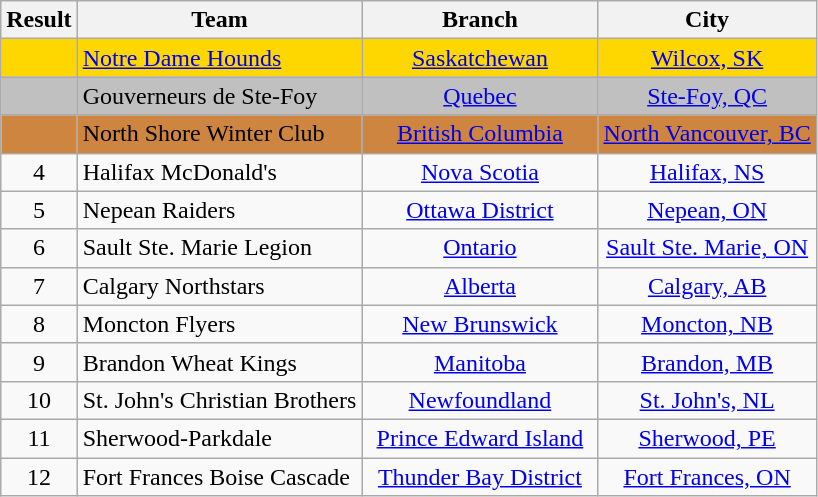<table class="wikitable" style="text-align: center;">
<tr>
<th width=20>Result</th>
<th>Team</th>
<th width=150>Branch</th>
<th>City</th>
</tr>
<tr bgcolor=gold>
<td></td>
<td align="left"><a href='#'>Notre Dame Hounds</a></td>
<td><a href='#'>Saskatchewan</a></td>
<td><a href='#'>Wilcox, SK</a></td>
</tr>
<tr bgcolor=silver>
<td></td>
<td align="left">Gouverneurs de Ste-Foy</td>
<td><a href='#'>Quebec</a></td>
<td><a href='#'>Ste-Foy, QC</a></td>
</tr>
<tr bgcolor=Peru>
<td></td>
<td align="left">North Shore Winter Club</td>
<td><a href='#'>British Columbia</a></td>
<td><a href='#'>North Vancouver, BC</a></td>
</tr>
<tr>
<td>4</td>
<td align="left">Halifax McDonald's</td>
<td><a href='#'>Nova Scotia</a></td>
<td><a href='#'>Halifax, NS</a></td>
</tr>
<tr>
<td>5</td>
<td align="left">Nepean Raiders</td>
<td><a href='#'>Ottawa District</a></td>
<td><a href='#'>Nepean, ON</a></td>
</tr>
<tr>
<td>6</td>
<td align="left">Sault Ste. Marie Legion</td>
<td><a href='#'>Ontario</a></td>
<td><a href='#'>Sault Ste. Marie, ON</a></td>
</tr>
<tr>
<td>7</td>
<td align="left">Calgary Northstars</td>
<td><a href='#'>Alberta</a></td>
<td><a href='#'>Calgary, AB</a></td>
</tr>
<tr>
<td>8</td>
<td align="left">Moncton Flyers</td>
<td><a href='#'>New Brunswick</a></td>
<td><a href='#'>Moncton, NB</a></td>
</tr>
<tr>
<td>9</td>
<td align="left">Brandon Wheat Kings</td>
<td><a href='#'>Manitoba</a></td>
<td><a href='#'>Brandon, MB</a></td>
</tr>
<tr>
<td>10</td>
<td align="left">St. John's Christian Brothers</td>
<td><a href='#'>Newfoundland</a></td>
<td><a href='#'>St. John's, NL</a></td>
</tr>
<tr>
<td>11</td>
<td align="left">Sherwood-Parkdale</td>
<td><a href='#'>Prince Edward Island</a></td>
<td><a href='#'>Sherwood, PE</a></td>
</tr>
<tr>
<td>12</td>
<td align="left">Fort Frances Boise Cascade</td>
<td><a href='#'>Thunder Bay District</a></td>
<td><a href='#'>Fort Frances, ON</a></td>
</tr>
</table>
